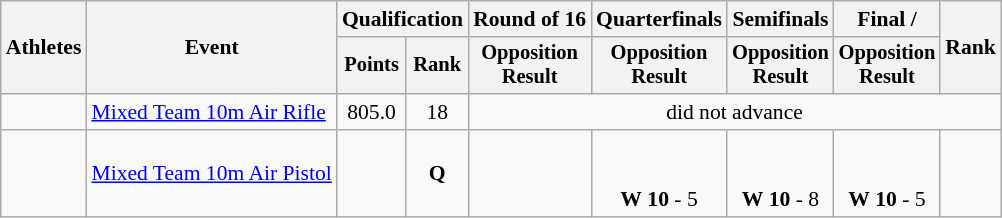<table class="wikitable" style="font-size:90%;">
<tr>
<th rowspan=2>Athletes</th>
<th rowspan=2>Event</th>
<th colspan=2>Qualification</th>
<th>Round of 16</th>
<th>Quarterfinals</th>
<th>Semifinals</th>
<th>Final / </th>
<th rowspan=2>Rank</th>
</tr>
<tr style="font-size:95%">
<th>Points</th>
<th>Rank</th>
<th>Opposition<br>Result</th>
<th>Opposition<br>Result</th>
<th>Opposition<br>Result</th>
<th>Opposition<br>Result</th>
</tr>
<tr align=center>
<td align=left><br></td>
<td align=left><a href='#'>Mixed Team 10m Air Rifle</a></td>
<td>805.0</td>
<td>18</td>
<td colspan=5>did not advance</td>
</tr>
<tr align=center>
<td align=left> <br> </td>
<td align=left><a href='#'>Mixed Team 10m Air Pistol</a></td>
<td></td>
<td><strong>Q</strong></td>
<td></td>
<td><br><br><strong>W</strong> <strong>10</strong> - 5</td>
<td><br><br><strong>W</strong> <strong>10</strong> - 8</td>
<td><small><br></small> <br><strong>W</strong> <strong>10</strong> - 5</td>
<td></td>
</tr>
</table>
